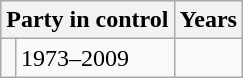<table class="wikitable">
<tr>
<th colspan="2">Party in control</th>
<th>Years</th>
</tr>
<tr>
<td></td>
<td>1973–2009</td>
</tr>
</table>
